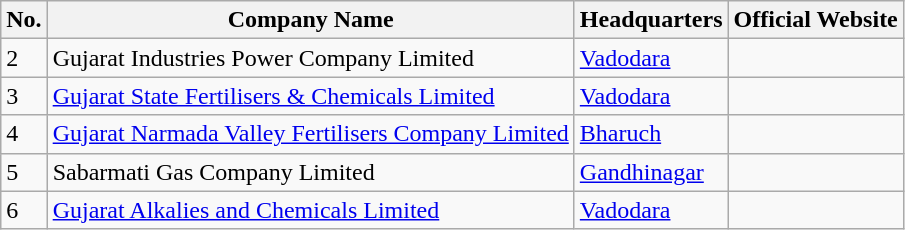<table class="wikitable">
<tr>
<th>No.</th>
<th>Company Name</th>
<th>Headquarters</th>
<th>Official Website</th>
</tr>
<tr>
<td>2</td>
<td>Gujarat Industries Power Company Limited</td>
<td><a href='#'>Vadodara</a></td>
<td></td>
</tr>
<tr>
<td>3</td>
<td><a href='#'>Gujarat State Fertilisers & Chemicals Limited</a></td>
<td><a href='#'>Vadodara</a></td>
<td></td>
</tr>
<tr>
<td>4</td>
<td><a href='#'>Gujarat Narmada Valley Fertilisers Company Limited</a></td>
<td><a href='#'>Bharuch</a></td>
<td></td>
</tr>
<tr>
<td>5</td>
<td>Sabarmati Gas Company Limited</td>
<td><a href='#'>Gandhinagar</a></td>
<td></td>
</tr>
<tr>
<td>6</td>
<td><a href='#'>Gujarat Alkalies and Chemicals Limited</a></td>
<td><a href='#'>Vadodara</a></td>
<td></td>
</tr>
</table>
